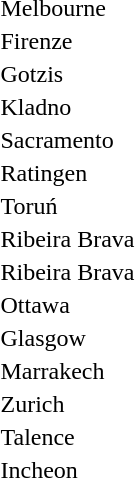<table>
<tr>
<td> Melbourne</td>
<td></td>
<td></td>
<td></td>
</tr>
<tr>
<td> Firenze</td>
<td></td>
<td></td>
<td></td>
</tr>
<tr>
<td> Gotzis</td>
<td></td>
<td></td>
<td></td>
</tr>
<tr>
<td> Kladno</td>
<td></td>
<td></td>
<td></td>
</tr>
<tr>
<td> Sacramento</td>
<td></td>
<td></td>
<td></td>
</tr>
<tr>
<td> Ratingen</td>
<td></td>
<td></td>
<td></td>
</tr>
<tr>
<td> Toruń</td>
<td></td>
<td></td>
<td></td>
</tr>
<tr>
<td> Ribeira Brava</td>
<td></td>
<td></td>
<td></td>
</tr>
<tr>
<td> Ribeira Brava</td>
<td></td>
<td></td>
<td></td>
</tr>
<tr>
<td> Ottawa</td>
<td></td>
<td></td>
<td></td>
</tr>
<tr>
<td> Glasgow</td>
<td></td>
<td></td>
<td></td>
</tr>
<tr>
<td> Marrakech</td>
<td></td>
<td></td>
<td></td>
</tr>
<tr>
<td> Zurich</td>
<td></td>
<td></td>
<td></td>
</tr>
<tr>
<td> Talence</td>
<td></td>
<td></td>
<td></td>
</tr>
<tr>
<td> Incheon</td>
<td></td>
<td></td>
<td></td>
</tr>
</table>
